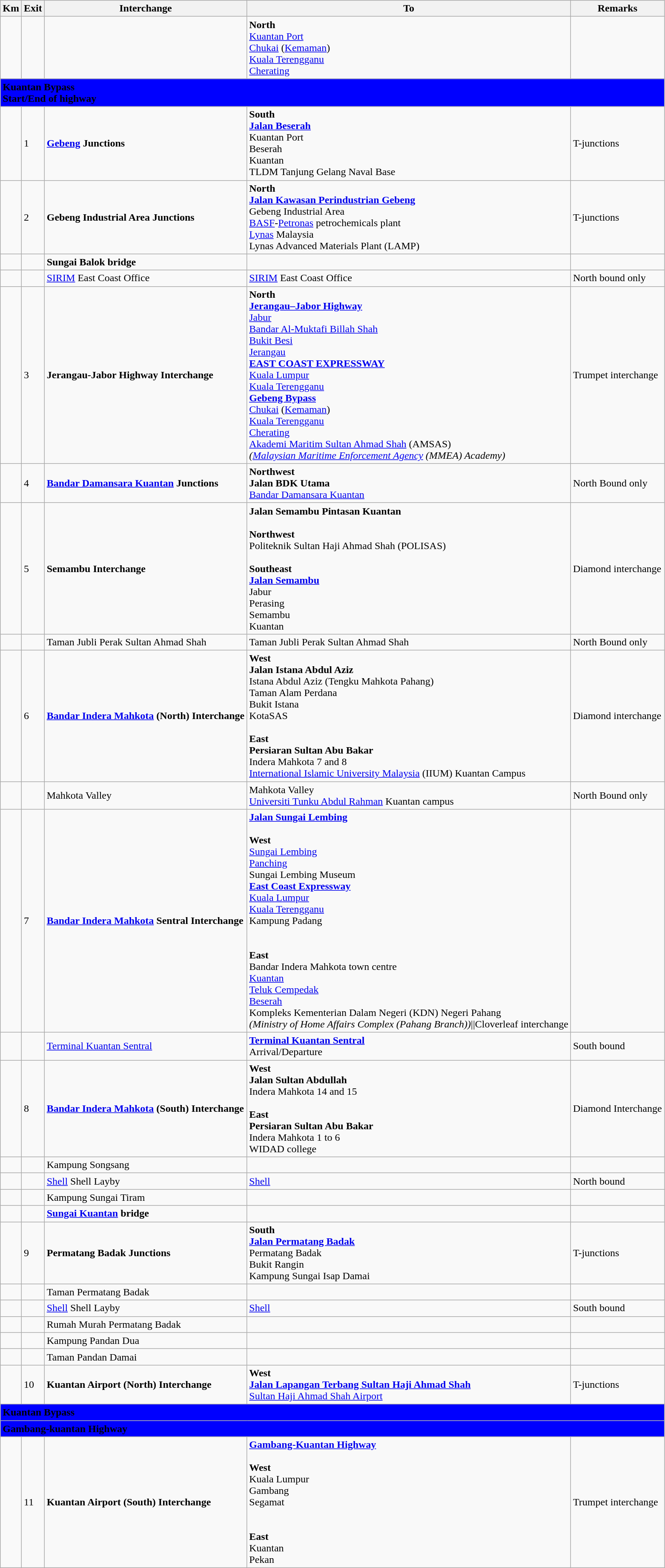<table class="wikitable">
<tr>
<th>Km</th>
<th>Exit</th>
<th>Interchange</th>
<th>To</th>
<th>Remarks</th>
</tr>
<tr>
<td></td>
<td></td>
<td></td>
<td><strong>North</strong><br>  <a href='#'>Kuantan Port</a> <br>  <a href='#'>Chukai</a> (<a href='#'>Kemaman</a>)<br>  <a href='#'>Kuala Terengganu</a><br>  <a href='#'>Cherating</a> </td>
<td></td>
</tr>
<tr>
<td style="width:600px" colspan="6" style="text-align:center" bgcolor="blue"><strong><span>  Kuantan Bypass<br>Start/End of highway</span></strong></td>
</tr>
<tr>
<td></td>
<td>1</td>
<td><strong><a href='#'>Gebeng</a> Junctions</strong></td>
<td><strong>South</strong><br> <strong><a href='#'>Jalan Beserah</a></strong><br> Kuantan Port <br> Beserah <br> Kuantan<br> TLDM Tanjung Gelang Naval Base</td>
<td>T-junctions</td>
</tr>
<tr>
<td></td>
<td>2</td>
<td><strong>Gebeng Industrial Area Junctions</strong></td>
<td><strong>North</strong><br> <strong><a href='#'>Jalan Kawasan Perindustrian Gebeng</a></strong><br>Gebeng Industrial Area<br><a href='#'>BASF</a>-<a href='#'>Petronas</a> petrochemicals plant<br><a href='#'>Lynas</a> Malaysia<br>Lynas Advanced Materials Plant (LAMP)</td>
<td>T-junctions</td>
</tr>
<tr>
<td></td>
<td></td>
<td><strong>Sungai Balok bridge</strong></td>
<td></td>
<td></td>
</tr>
<tr>
<td></td>
<td></td>
<td><a href='#'>SIRIM</a> East Coast Office</td>
<td><a href='#'>SIRIM</a> East Coast Office</td>
<td>North bound only</td>
</tr>
<tr>
<td></td>
<td>3</td>
<td><strong>Jerangau-Jabor Highway Interchange</strong></td>
<td><strong>North</strong><br> <strong><a href='#'>Jerangau–Jabor Highway</a></strong><br> <a href='#'>Jabur</a><br> <a href='#'>Bandar Al-Muktafi Billah Shah</a><br> <a href='#'>Bukit Besi</a><br> <a href='#'>Jerangau</a><br>  <strong><a href='#'>EAST COAST EXPRESSWAY</a></strong><br><a href='#'>Kuala Lumpur</a><br><a href='#'>Kuala Terengganu</a><br>  <strong><a href='#'>Gebeng Bypass</a></strong><br>  <a href='#'>Chukai</a> (<a href='#'>Kemaman</a>)<br>  <a href='#'>Kuala Terengganu</a><br>  <a href='#'>Cherating</a> <br><a href='#'>Akademi Maritim Sultan Ahmad Shah</a> (AMSAS)<br><em>(<a href='#'>Malaysian Maritime Enforcement Agency</a> (MMEA) Academy)</em></td>
<td>Trumpet interchange</td>
</tr>
<tr>
<td></td>
<td>4</td>
<td><strong><a href='#'>Bandar Damansara Kuantan</a> Junctions</strong></td>
<td><strong>Northwest</strong><br><strong>Jalan BDK Utama</strong><br><a href='#'>Bandar Damansara Kuantan</a></td>
<td>North Bound only</td>
</tr>
<tr>
<td></td>
<td>5</td>
<td><strong>Semambu Interchange</strong></td>
<td><strong>Jalan Semambu Pintasan Kuantan</strong><br><br><strong>Northwest</strong><br>Politeknik Sultan Haji Ahmad Shah (POLISAS) <br><br><strong>Southeast</strong><br> <strong><a href='#'>Jalan Semambu</a></strong><br>Jabur<br>Perasing<br>Semambu<br>Kuantan</td>
<td>Diamond interchange</td>
</tr>
<tr>
<td></td>
<td></td>
<td>Taman Jubli Perak Sultan Ahmad Shah</td>
<td>Taman Jubli Perak Sultan Ahmad Shah</td>
<td>North Bound only</td>
</tr>
<tr>
<td></td>
<td>6</td>
<td><strong><a href='#'>Bandar Indera Mahkota</a> (North) Interchange</strong></td>
<td><strong>West</strong><br><strong>Jalan Istana Abdul Aziz</strong><br>Istana Abdul Aziz (Tengku Mahkota Pahang)<br>Taman Alam Perdana<br>Bukit Istana<br>KotaSAS<br><br><strong>East</strong><br><strong>Persiaran Sultan Abu Bakar</strong><br>Indera Mahkota 7 and 8<br><a href='#'>International Islamic University Malaysia</a> (IIUM) Kuantan Campus </td>
<td>Diamond interchange</td>
</tr>
<tr>
<td></td>
<td></td>
<td>Mahkota Valley</td>
<td>Mahkota Valley<br><a href='#'>Universiti Tunku Abdul Rahman</a> Kuantan campus</td>
<td>North Bound only</td>
</tr>
<tr>
<td></td>
<td>7</td>
<td><strong><a href='#'>Bandar Indera Mahkota</a> Sentral Interchange</strong></td>
<td> <strong><a href='#'>Jalan Sungai Lembing</a></strong><br><br><strong>West</strong><br> <a href='#'>Sungai Lembing</a><br> <a href='#'>Panching</a><br>Sungai Lembing Museum<br>  <strong><a href='#'>East Coast Expressway</a></strong><br><a href='#'>Kuala Lumpur</a><br><a href='#'>Kuala Terengganu</a><br>Kampung Padang<br><br><br><strong>East</strong><br> Bandar Indera Mahkota town centre<br> <a href='#'>Kuantan</a><br> <a href='#'>Teluk Cempedak</a> <br> <a href='#'>Beserah</a> <br>Kompleks Kementerian Dalam Negeri (KDN) Negeri Pahang<br><em>(Ministry of Home Affairs Complex (Pahang Branch))</em>||Cloverleaf interchange</td>
</tr>
<tr>
<td></td>
<td></td>
<td><a href='#'>Terminal Kuantan Sentral</a></td>
<td><strong><a href='#'>Terminal Kuantan Sentral</a></strong><br>Arrival/Departure<br></td>
<td>South bound</td>
</tr>
<tr>
<td></td>
<td>8</td>
<td><strong><a href='#'>Bandar Indera Mahkota</a> (South) Interchange</strong></td>
<td><strong>West</strong><br><strong>Jalan Sultan Abdullah</strong><br>Indera Mahkota 14 and 15<br><br><strong>East</strong><br><strong>Persiaran Sultan Abu Bakar</strong><br>Indera Mahkota 1 to 6<br>WIDAD college</td>
<td>Diamond Interchange</td>
</tr>
<tr>
<td></td>
<td></td>
<td>Kampung Songsang</td>
<td></td>
<td></td>
</tr>
<tr>
<td></td>
<td></td>
<td> <a href='#'>Shell</a> Shell Layby</td>
<td>  <a href='#'>Shell</a>    </td>
<td>North bound</td>
</tr>
<tr>
<td></td>
<td></td>
<td>Kampung Sungai Tiram</td>
<td></td>
<td></td>
</tr>
<tr>
<td></td>
<td></td>
<td><strong><a href='#'>Sungai Kuantan</a> bridge</strong></td>
<td></td>
<td></td>
</tr>
<tr>
<td></td>
<td>9</td>
<td><strong>Permatang Badak Junctions</strong></td>
<td><strong>South</strong><br> <strong><a href='#'>Jalan Permatang Badak</a></strong><br>Permatang Badak<br>Bukit Rangin<br>Kampung Sungai Isap Damai</td>
<td>T-junctions</td>
</tr>
<tr>
<td></td>
<td></td>
<td>Taman Permatang Badak</td>
<td></td>
<td></td>
</tr>
<tr>
<td></td>
<td></td>
<td> <a href='#'>Shell</a> Shell Layby</td>
<td>  <a href='#'>Shell</a>     </td>
<td>South bound</td>
</tr>
<tr>
<td></td>
<td></td>
<td>Rumah Murah Permatang Badak</td>
<td></td>
<td></td>
</tr>
<tr>
<td></td>
<td></td>
<td>Kampung Pandan Dua</td>
<td></td>
<td></td>
</tr>
<tr>
<td></td>
<td></td>
<td>Taman Pandan Damai</td>
<td></td>
<td></td>
</tr>
<tr>
<td></td>
<td>10</td>
<td><strong>Kuantan Airport (North) Interchange</strong></td>
<td><strong>West</strong><br> <strong><a href='#'>Jalan Lapangan Terbang Sultan Haji Ahmad Shah</a></strong><br><a href='#'>Sultan Haji Ahmad Shah Airport</a> </td>
<td>T-junctions</td>
</tr>
<tr>
<td style="width:600px" colspan="6" style="text-align:center" bgcolor="blue"><strong><span>  Kuantan Bypass</span></strong></td>
</tr>
<tr>
<td style="width:600px" colspan="6" style="text-align:center" bgcolor="blue"><strong><span> Gambang-kuantan Highway</span></strong></td>
</tr>
<tr>
<td></td>
<td>11</td>
<td><strong>Kuantan Airport (South) Interchange</strong></td>
<td> <strong><a href='#'>Gambang-Kuantan Highway</a></strong><br><br><strong>West</strong><br> Kuala Lumpur<br> Gambang<br>  Segamat<br><br><br><strong>East</strong><br> Kuantan<br>  Pekan</td>
<td>Trumpet interchange</td>
</tr>
</table>
